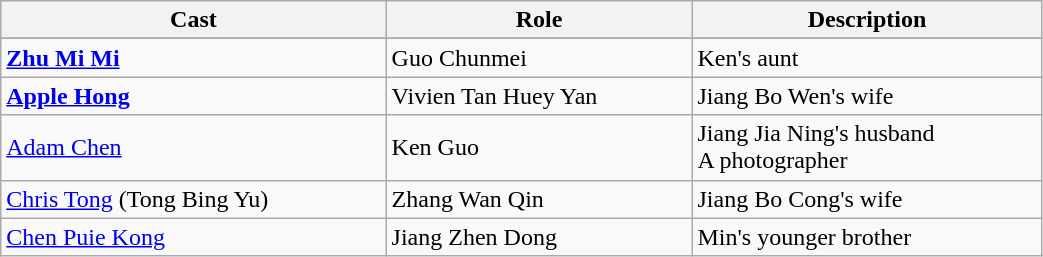<table class="wikitable" width="55%">
<tr>
<th>Cast</th>
<th>Role</th>
<th>Description</th>
</tr>
<tr>
</tr>
<tr>
<td><strong><a href='#'>Zhu Mi Mi</a></strong></td>
<td>Guo Chunmei</td>
<td>Ken's aunt</td>
</tr>
<tr>
<td><strong><a href='#'>Apple Hong</a></strong></td>
<td>Vivien Tan Huey Yan</td>
<td>Jiang Bo Wen's wife</td>
</tr>
<tr>
<td><a href='#'>Adam Chen</a></td>
<td>Ken Guo</td>
<td>Jiang Jia Ning's husband<br>A photographer</td>
</tr>
<tr>
<td><a href='#'>Chris Tong</a> (Tong Bing Yu)</td>
<td>Zhang Wan Qin</td>
<td>Jiang Bo Cong's wife</td>
</tr>
<tr>
<td><a href='#'>Chen Puie Kong</a></td>
<td>Jiang Zhen Dong</td>
<td>Min's younger brother</td>
</tr>
</table>
